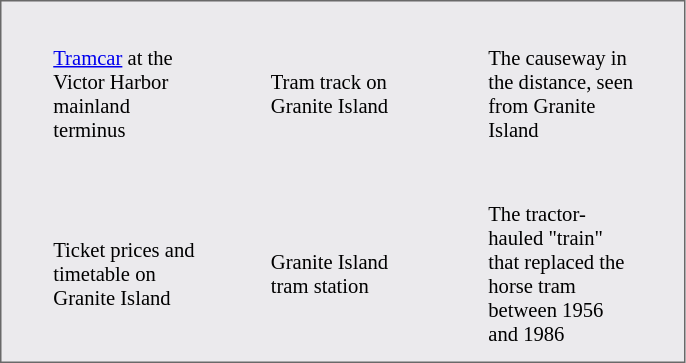<table style="background:#EBEAED; border:1px solid dimgray; font-size: 86%;color:black" border="0" height="230" align="center" vertical-align="bottom" cellpadding=10px cellspacing=0px>
<tr align="center">
<td></td>
<td></td>
<td></td>
<td></td>
<td></td>
<td></td>
<td></td>
</tr>
<tr align="left" vertical-align="top">
<td width="5"></td>
<td width="100"><a href='#'>Tramcar</a> at the Victor Harbor mainland terminus</td>
<td width="5"></td>
<td width="100">Tram track on Granite Island</td>
<td width="5"></td>
<td width="100">The causeway in the distance, seen from Granite Island</td>
</tr>
<tr align="center">
<td></td>
<td></td>
<td></td>
<td></td>
<td></td>
<td></td>
</tr>
<tr align="left" vertical-align="top">
<td width="5"></td>
<td width="100">Ticket prices and timetable on Granite Island</td>
<td width="5"></td>
<td width="100">Granite Island tram station</td>
<td width="5"></td>
<td width="100">The tractor-hauled "train" that replaced the horse tram between 1956 and 1986</td>
</tr>
</table>
